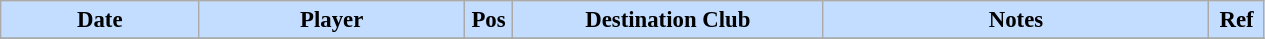<table class="wikitable" style="text-align:left; font-size:95%">
<tr>
<th style="background:#c2ddff; width:125px;">Date</th>
<th style="background:#c2ddff; width:170px;">Player</th>
<th style="background:#c2ddff; width:25px;">Pos</th>
<th style="background:#c2ddff; width:200px;">Destination Club</th>
<th style="background:#c2ddff; width:250px;">Notes</th>
<th style="background:#c2ddff; width:30px;">Ref</th>
</tr>
<tr>
</tr>
</table>
